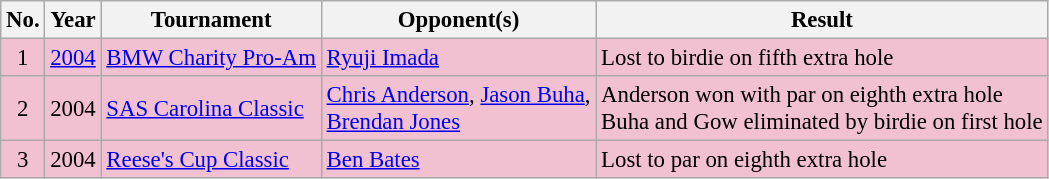<table class="wikitable" style="font-size:95%;">
<tr>
<th>No.</th>
<th>Year</th>
<th>Tournament</th>
<th>Opponent(s)</th>
<th>Result</th>
</tr>
<tr style="background:#F2C1D1;">
<td align=center>1</td>
<td><a href='#'>2004</a></td>
<td><a href='#'>BMW Charity Pro-Am</a></td>
<td> <a href='#'>Ryuji Imada</a></td>
<td>Lost to birdie on fifth extra hole</td>
</tr>
<tr style="background:#F2C1D1;">
<td align=center>2</td>
<td>2004</td>
<td><a href='#'>SAS Carolina Classic</a></td>
<td> <a href='#'>Chris Anderson</a>,  <a href='#'>Jason Buha</a>,<br> <a href='#'>Brendan Jones</a></td>
<td>Anderson won with par on eighth extra hole<br>Buha and Gow eliminated by birdie on first hole</td>
</tr>
<tr style="background:#F2C1D1;">
<td align=center>3</td>
<td>2004</td>
<td><a href='#'>Reese's Cup Classic</a></td>
<td> <a href='#'>Ben Bates</a></td>
<td>Lost to par on eighth extra hole</td>
</tr>
</table>
